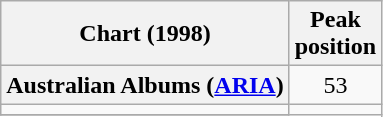<table class="wikitable sortable plainrowheaders" style="text-align:center">
<tr>
<th scope="col">Chart (1998)</th>
<th scope="col">Peak <br>position</th>
</tr>
<tr>
<th scope="row">Australian Albums (<a href='#'>ARIA</a>)</th>
<td>53</td>
</tr>
<tr>
<td></td>
</tr>
<tr>
</tr>
</table>
